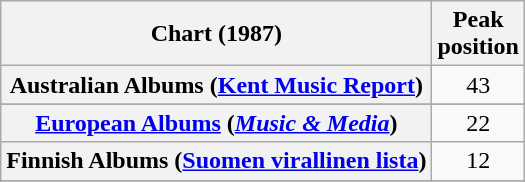<table class="wikitable sortable plainrowheaders" style="text-align:center">
<tr>
<th scope="col">Chart (1987)</th>
<th scope="col">Peak<br>position</th>
</tr>
<tr>
<th scope="row">Australian Albums (<a href='#'>Kent Music Report</a>)</th>
<td>43</td>
</tr>
<tr>
</tr>
<tr>
</tr>
<tr>
<th scope="row"><a href='#'>European Albums</a> (<em><a href='#'>Music & Media</a></em>)</th>
<td>22</td>
</tr>
<tr>
<th scope="row">Finnish Albums (<a href='#'>Suomen virallinen lista</a>)</th>
<td>12</td>
</tr>
<tr>
</tr>
<tr>
</tr>
<tr>
</tr>
<tr>
</tr>
<tr>
</tr>
<tr>
</tr>
</table>
